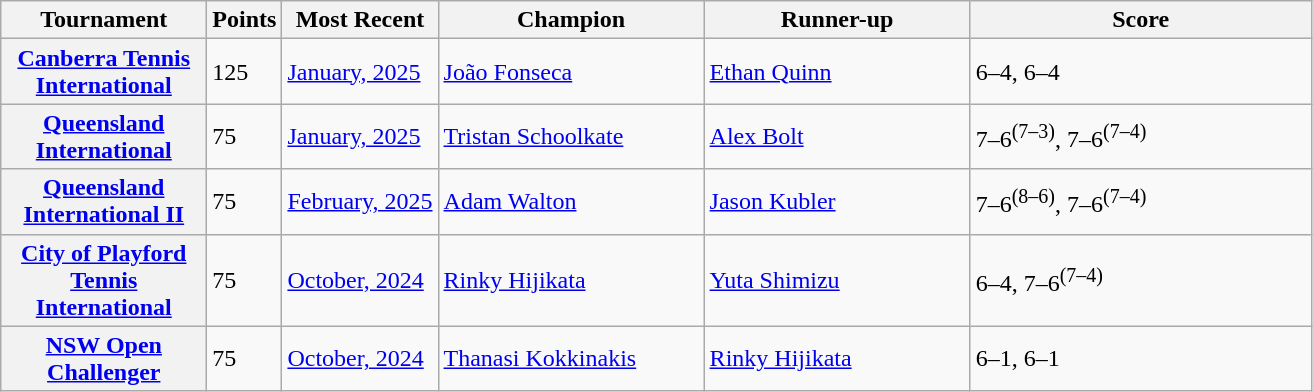<table class="wikitable plainrowheaders nowrap">
<tr>
<th width="130">Tournament</th>
<th>Points</th>
<th>Most Recent</th>
<th width="170">Champion</th>
<th width="170">Runner-up</th>
<th width="220">Score</th>
</tr>
<tr>
<th scope="row"><a href='#'>Canberra Tennis International</a></th>
<td>125</td>
<td><a href='#'>January, 2025</a></td>
<td> <a href='#'>João Fonseca</a></td>
<td> <a href='#'>Ethan Quinn</a></td>
<td>6–4, 6–4</td>
</tr>
<tr>
<th scope="row"><a href='#'>Queensland International</a></th>
<td>75</td>
<td><a href='#'>January, 2025</a></td>
<td> <a href='#'>Tristan Schoolkate</a></td>
<td> <a href='#'>Alex Bolt</a></td>
<td>7–6<sup>(7–3)</sup>, 7–6<sup>(7–4)</sup></td>
</tr>
<tr>
<th scope="row"><a href='#'>Queensland International II</a></th>
<td>75</td>
<td><a href='#'>February, 2025</a></td>
<td> <a href='#'>Adam Walton</a></td>
<td> <a href='#'>Jason Kubler</a></td>
<td>7–6<sup>(8–6)</sup>, 7–6<sup>(7–4)</sup></td>
</tr>
<tr>
<th scope="row"><a href='#'>City of Playford Tennis International</a></th>
<td>75</td>
<td><a href='#'>October, 2024</a></td>
<td> <a href='#'>Rinky Hijikata</a></td>
<td> <a href='#'>Yuta Shimizu</a></td>
<td>6–4, 7–6<sup>(7–4)</sup></td>
</tr>
<tr>
<th scope="row"><a href='#'>NSW Open Challenger</a></th>
<td>75</td>
<td><a href='#'>October, 2024</a></td>
<td> <a href='#'>Thanasi Kokkinakis</a></td>
<td> <a href='#'>Rinky Hijikata</a></td>
<td>6–1, 6–1</td>
</tr>
</table>
